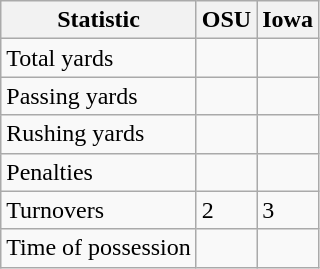<table class="wikitable">
<tr>
<th>Statistic</th>
<th>OSU</th>
<th>Iowa</th>
</tr>
<tr>
<td>Total yards</td>
<td></td>
<td></td>
</tr>
<tr>
<td>Passing yards</td>
<td></td>
<td></td>
</tr>
<tr>
<td>Rushing yards</td>
<td></td>
<td></td>
</tr>
<tr>
<td>Penalties</td>
<td></td>
<td></td>
</tr>
<tr>
<td>Turnovers</td>
<td>2</td>
<td>3</td>
</tr>
<tr>
<td>Time of possession</td>
<td></td>
<td></td>
</tr>
</table>
